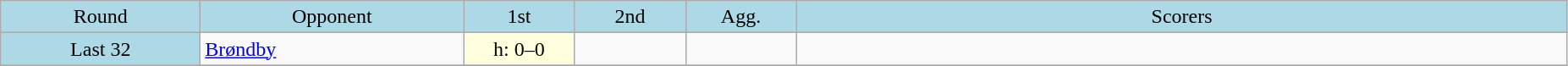<table class="wikitable" style="text-align:center">
<tr bgcolor=lightblue>
<td width=150px>Round</td>
<td width=200px>Opponent</td>
<td width=80px>1st</td>
<td width=80px>2nd</td>
<td width=80px>Agg.</td>
<td width=600px>Scorers</td>
</tr>
<tr>
<td bgcolor=lightblue>Last 32</td>
<td align=left> <a href='#'>Brøndby</a></td>
<td bgcolor=#ffffdd>h: 0–0</td>
<td></td>
<td></td>
<td align=left></td>
</tr>
<tr>
</tr>
</table>
